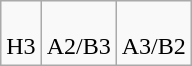<table class=wikitable>
<tr valign=top align=center>
<td><br>H3</td>
<td><br>A2/B3</td>
<td><br>A3/B2</td>
</tr>
</table>
